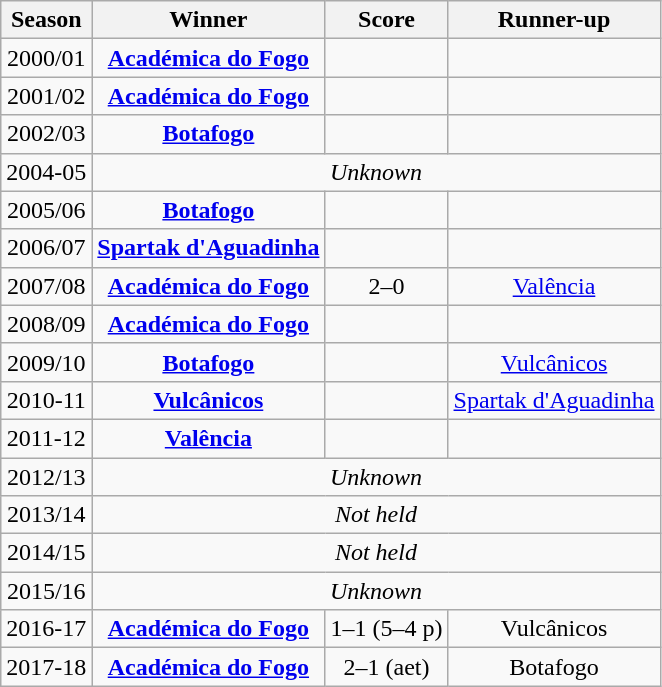<table class="wikitable" style="text-align: center; font-size:100%">
<tr>
<th>Season</th>
<th>Winner</th>
<th>Score</th>
<th>Runner-up</th>
</tr>
<tr>
<td>2000/01</td>
<td><strong><a href='#'>Académica do Fogo</a></strong></td>
<td></td>
<td></td>
</tr>
<tr>
<td>2001/02</td>
<td><strong><a href='#'>Académica do Fogo</a></strong></td>
<td></td>
<td></td>
</tr>
<tr>
<td>2002/03</td>
<td><strong><a href='#'>Botafogo</a></strong></td>
<td></td>
<td></td>
</tr>
<tr>
<td>2004-05</td>
<td colspan=3><em>Unknown</em></td>
</tr>
<tr>
<td>2005/06</td>
<td><strong><a href='#'>Botafogo</a></strong></td>
<td></td>
<td></td>
</tr>
<tr>
<td>2006/07</td>
<td><strong><a href='#'>Spartak d'Aguadinha</a></strong></td>
<td></td>
<td></td>
</tr>
<tr>
<td>2007/08</td>
<td><strong><a href='#'>Académica do Fogo</a></strong></td>
<td>2–0</td>
<td><a href='#'>Valência</a></td>
</tr>
<tr>
<td>2008/09</td>
<td><strong><a href='#'>Académica do Fogo</a></strong></td>
<td></td>
<td></td>
</tr>
<tr>
<td>2009/10</td>
<td><strong><a href='#'>Botafogo</a></strong></td>
<td></td>
<td><a href='#'>Vulcânicos</a></td>
</tr>
<tr>
<td>2010-11</td>
<td><strong><a href='#'>Vulcânicos</a></strong></td>
<td></td>
<td><a href='#'>Spartak d'Aguadinha</a></td>
</tr>
<tr>
<td>2011-12</td>
<td><strong><a href='#'>Valência</a></strong></td>
<td></td>
<td></td>
</tr>
<tr>
<td>2012/13</td>
<td colspan=3><em>Unknown</em></td>
</tr>
<tr>
<td>2013/14</td>
<td colspan=3><em>Not held</em></td>
</tr>
<tr>
<td>2014/15</td>
<td colspan=3><em>Not held</em></td>
</tr>
<tr>
<td>2015/16</td>
<td colspan=3><em>Unknown</em></td>
</tr>
<tr>
<td>2016-17</td>
<td><strong><a href='#'>Académica do Fogo</a></strong></td>
<td>1–1 (5–4 p)</td>
<td>Vulcânicos</td>
</tr>
<tr>
<td>2017-18</td>
<td><strong><a href='#'>Académica do Fogo</a></strong></td>
<td>2–1 (aet)</td>
<td>Botafogo</td>
</tr>
</table>
